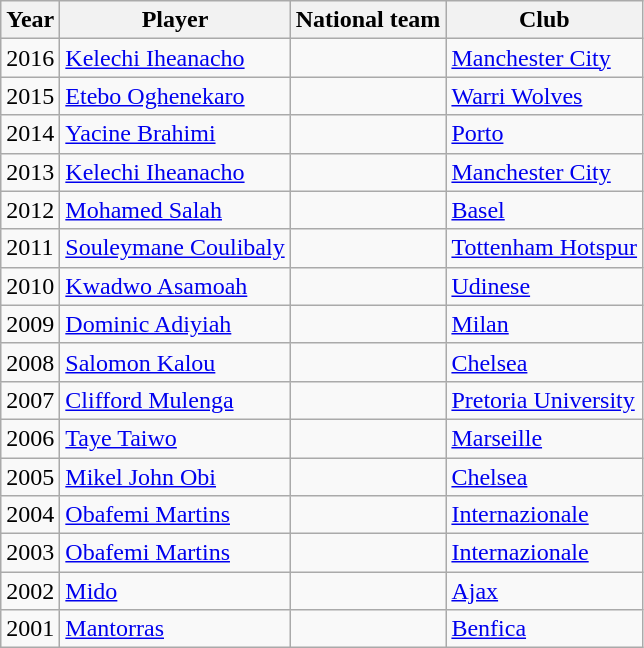<table class="wikitable">
<tr>
<th>Year</th>
<th>Player</th>
<th>National team</th>
<th>Club</th>
</tr>
<tr>
<td>2016</td>
<td><a href='#'>Kelechi Iheanacho</a></td>
<td></td>
<td> <a href='#'>Manchester City</a></td>
</tr>
<tr>
<td>2015</td>
<td><a href='#'>Etebo Oghenekaro</a></td>
<td></td>
<td> <a href='#'>Warri Wolves</a></td>
</tr>
<tr>
<td>2014</td>
<td><a href='#'>Yacine Brahimi</a></td>
<td></td>
<td> <a href='#'>Porto</a></td>
</tr>
<tr>
<td>2013</td>
<td><a href='#'>Kelechi Iheanacho</a></td>
<td></td>
<td> <a href='#'>Manchester City</a></td>
</tr>
<tr>
<td>2012</td>
<td><a href='#'>Mohamed Salah</a></td>
<td></td>
<td> <a href='#'>Basel</a></td>
</tr>
<tr>
<td>2011</td>
<td><a href='#'>Souleymane Coulibaly</a></td>
<td></td>
<td> <a href='#'>Tottenham Hotspur</a></td>
</tr>
<tr>
<td>2010</td>
<td><a href='#'>Kwadwo Asamoah</a></td>
<td></td>
<td> <a href='#'>Udinese</a></td>
</tr>
<tr>
<td>2009</td>
<td><a href='#'>Dominic Adiyiah</a></td>
<td></td>
<td> <a href='#'>Milan</a></td>
</tr>
<tr>
<td>2008</td>
<td><a href='#'>Salomon Kalou</a></td>
<td></td>
<td> <a href='#'>Chelsea</a></td>
</tr>
<tr>
<td>2007</td>
<td><a href='#'>Clifford Mulenga</a></td>
<td></td>
<td> <a href='#'>Pretoria University</a></td>
</tr>
<tr>
<td>2006</td>
<td><a href='#'>Taye Taiwo</a></td>
<td></td>
<td> <a href='#'>Marseille</a></td>
</tr>
<tr>
<td>2005</td>
<td><a href='#'>Mikel John Obi</a></td>
<td></td>
<td> <a href='#'>Chelsea</a></td>
</tr>
<tr>
<td>2004</td>
<td><a href='#'>Obafemi Martins</a></td>
<td></td>
<td> <a href='#'>Internazionale</a></td>
</tr>
<tr>
<td>2003</td>
<td><a href='#'>Obafemi Martins</a></td>
<td></td>
<td> <a href='#'>Internazionale</a></td>
</tr>
<tr>
<td>2002</td>
<td><a href='#'>Mido</a></td>
<td></td>
<td> <a href='#'>Ajax</a></td>
</tr>
<tr>
<td>2001</td>
<td><a href='#'>Mantorras</a></td>
<td></td>
<td> <a href='#'>Benfica</a></td>
</tr>
</table>
